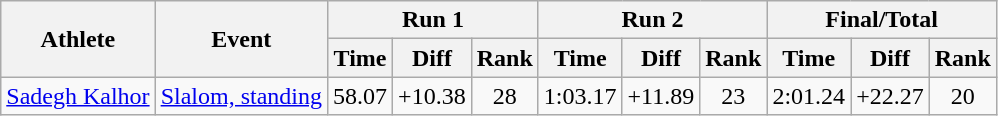<table class="wikitable" style="font-size:100%">
<tr>
<th rowspan="2">Athlete</th>
<th rowspan="2">Event</th>
<th colspan="3">Run 1</th>
<th colspan="3">Run 2</th>
<th colspan="3">Final/Total</th>
</tr>
<tr>
<th>Time</th>
<th>Diff</th>
<th>Rank</th>
<th>Time</th>
<th>Diff</th>
<th>Rank</th>
<th>Time</th>
<th>Diff</th>
<th>Rank</th>
</tr>
<tr>
<td><a href='#'>Sadegh Kalhor</a></td>
<td><a href='#'>Slalom, standing</a></td>
<td align="center">58.07</td>
<td align="center">+10.38</td>
<td align="center">28</td>
<td align="center">1:03.17</td>
<td align="center">+11.89</td>
<td align="center">23</td>
<td align="center">2:01.24</td>
<td align="center">+22.27</td>
<td align="center">20</td>
</tr>
</table>
